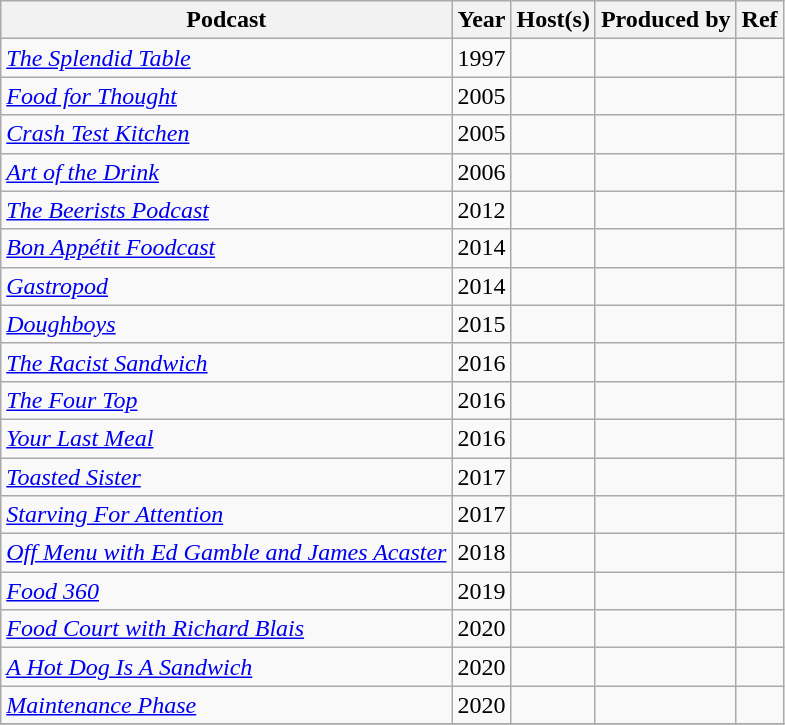<table class="wikitable sortable">
<tr>
<th>Podcast</th>
<th>Year</th>
<th>Host(s)</th>
<th>Produced by</th>
<th>Ref</th>
</tr>
<tr>
<td><em><a href='#'>The Splendid Table</a></em></td>
<td>1997</td>
<td></td>
<td></td>
<td></td>
</tr>
<tr>
<td><em><a href='#'>Food for Thought</a></em></td>
<td>2005</td>
<td></td>
<td></td>
<td></td>
</tr>
<tr>
<td><em><a href='#'>Crash Test Kitchen</a></em></td>
<td>2005</td>
<td></td>
<td></td>
<td></td>
</tr>
<tr>
<td><em><a href='#'>Art of the Drink</a></em></td>
<td>2006</td>
<td></td>
<td></td>
<td></td>
</tr>
<tr>
<td><em><a href='#'>The Beerists Podcast</a></em></td>
<td>2012</td>
<td></td>
<td></td>
<td></td>
</tr>
<tr>
<td><em><a href='#'>Bon Appétit Foodcast</a></em></td>
<td>2014</td>
<td></td>
<td></td>
<td></td>
</tr>
<tr>
<td><em><a href='#'>Gastropod</a></em></td>
<td>2014</td>
<td></td>
<td></td>
<td></td>
</tr>
<tr>
<td><em><a href='#'>Doughboys</a></em></td>
<td>2015</td>
<td></td>
<td></td>
<td></td>
</tr>
<tr>
<td><em><a href='#'>The Racist Sandwich</a></em></td>
<td>2016</td>
<td></td>
<td></td>
<td></td>
</tr>
<tr>
<td><em><a href='#'>The Four Top</a></em></td>
<td>2016</td>
<td></td>
<td></td>
<td></td>
</tr>
<tr>
<td><em><a href='#'>Your Last Meal</a></em></td>
<td>2016</td>
<td></td>
<td></td>
<td></td>
</tr>
<tr>
<td><em><a href='#'>Toasted Sister</a></em></td>
<td>2017</td>
<td></td>
<td></td>
<td></td>
</tr>
<tr>
<td><em><a href='#'>Starving For Attention</a></em></td>
<td>2017</td>
<td></td>
<td></td>
<td></td>
</tr>
<tr>
<td><em><a href='#'>Off Menu with Ed Gamble and James Acaster</a></em></td>
<td>2018</td>
<td></td>
<td></td>
<td></td>
</tr>
<tr>
<td><em><a href='#'>Food 360</a></em></td>
<td>2019</td>
<td></td>
<td></td>
<td></td>
</tr>
<tr>
<td><em><a href='#'>Food Court with Richard Blais</a></em></td>
<td>2020</td>
<td></td>
<td></td>
<td></td>
</tr>
<tr>
<td><em><a href='#'>A Hot Dog Is A Sandwich</a></em></td>
<td>2020</td>
<td></td>
<td></td>
<td></td>
</tr>
<tr>
<td><em><a href='#'>Maintenance Phase</a></em></td>
<td>2020</td>
<td></td>
<td></td>
<td></td>
</tr>
<tr>
</tr>
</table>
